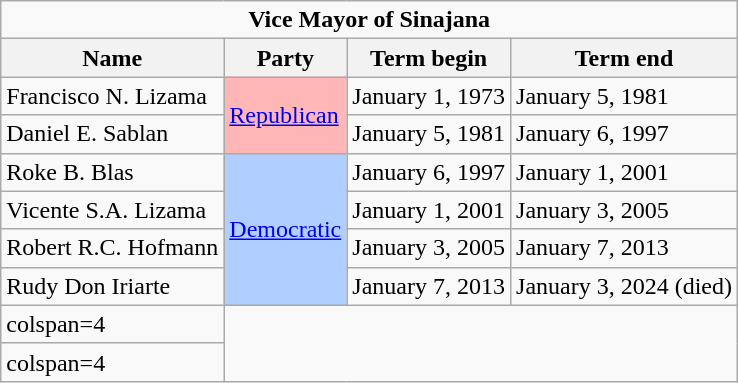<table class="wikitable">
<tr>
<td colspan="4" align=center><strong>Vice Mayor of Sinajana</strong></td>
</tr>
<tr>
<th>Name</th>
<th>Party</th>
<th>Term begin</th>
<th>Term end</th>
</tr>
<tr>
<td>Francisco N. Lizama</td>
<td style="background-color: #FFB6B6"; rowspan="2"><a href='#'>Republican</a></td>
<td>January 1, 1973</td>
<td>January 5, 1981</td>
</tr>
<tr>
<td>Daniel E. Sablan</td>
<td>January 5, 1981</td>
<td>January 6, 1997</td>
</tr>
<tr>
<td>Roke B. Blas</td>
<td style="background-color: #B0CEFF"; rowspan="4"><a href='#'>Democratic</a></td>
<td>January 6, 1997</td>
<td>January 1, 2001</td>
</tr>
<tr>
<td>Vicente S.A. Lizama</td>
<td>January 1, 2001</td>
<td>January 3, 2005</td>
</tr>
<tr>
<td>Robert R.C. Hofmann</td>
<td>January 3, 2005</td>
<td>January 7, 2013</td>
</tr>
<tr>
<td>Rudy Don Iriarte</td>
<td>January 7, 2013</td>
<td>January 3, 2024 (died)</td>
</tr>
<tr>
<td>colspan=4 </td>
</tr>
<tr>
<td>colspan=4 </td>
</tr>
</table>
